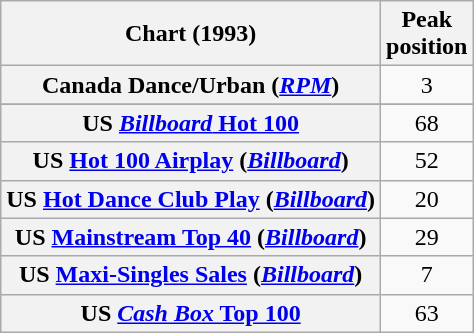<table class="wikitable sortable plainrowheaders" style="text-align:center">
<tr>
<th>Chart (1993)</th>
<th>Peak<br>position</th>
</tr>
<tr>
<th scope="row">Canada Dance/Urban (<a href='#'><em>RPM</em></a>)</th>
<td>3</td>
</tr>
<tr>
</tr>
<tr>
<th scope="row">US <a href='#'><em>Billboard</em> Hot 100</a></th>
<td>68</td>
</tr>
<tr>
<th scope="row">US <a href='#'>Hot 100 Airplay</a> (<em><a href='#'>Billboard</a></em>)</th>
<td>52</td>
</tr>
<tr>
<th scope="row">US <a href='#'>Hot Dance Club Play</a> (<em><a href='#'>Billboard</a></em>)</th>
<td>20</td>
</tr>
<tr>
<th scope="row">US <a href='#'>Mainstream Top 40</a> (<em><a href='#'>Billboard</a></em>)</th>
<td>29</td>
</tr>
<tr>
<th scope="row">US <a href='#'>Maxi-Singles Sales</a> (<em><a href='#'>Billboard</a></em>)</th>
<td>7</td>
</tr>
<tr>
<th scope="row">US <a href='#'><em>Cash Box</em> Top 100</a></th>
<td>63</td>
</tr>
</table>
